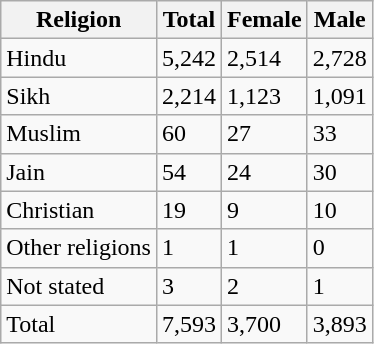<table class="wikitable sortable">
<tr>
<th>Religion</th>
<th>Total</th>
<th>Female</th>
<th>Male</th>
</tr>
<tr>
<td>Hindu</td>
<td>5,242</td>
<td>2,514</td>
<td>2,728</td>
</tr>
<tr>
<td>Sikh</td>
<td>2,214</td>
<td>1,123</td>
<td>1,091</td>
</tr>
<tr>
<td>Muslim</td>
<td>60</td>
<td>27</td>
<td>33</td>
</tr>
<tr>
<td>Jain</td>
<td>54</td>
<td>24</td>
<td>30</td>
</tr>
<tr>
<td>Christian</td>
<td>19</td>
<td>9</td>
<td>10</td>
</tr>
<tr>
<td>Other religions</td>
<td>1</td>
<td>1</td>
<td>0</td>
</tr>
<tr>
<td>Not stated</td>
<td>3</td>
<td>2</td>
<td>1</td>
</tr>
<tr>
<td>Total</td>
<td>7,593</td>
<td>3,700</td>
<td>3,893</td>
</tr>
</table>
